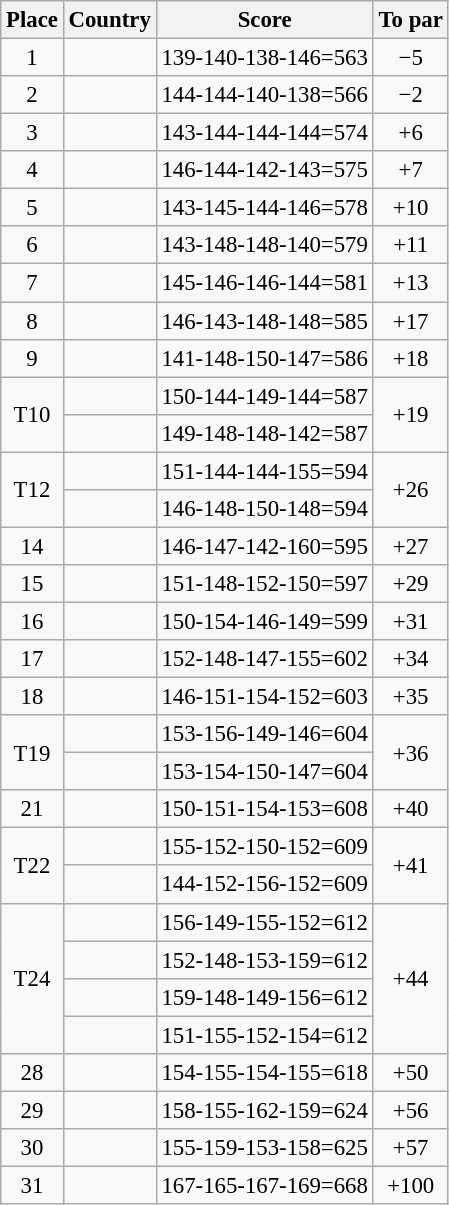<table class="wikitable" style="font-size:95%;">
<tr>
<th>Place</th>
<th>Country</th>
<th>Score</th>
<th>To par</th>
</tr>
<tr>
<td align=center>1</td>
<td></td>
<td>139-140-138-146=563</td>
<td align=center>−5</td>
</tr>
<tr>
<td align=center>2</td>
<td></td>
<td>144-144-140-138=566</td>
<td align=center>−2</td>
</tr>
<tr>
<td align=center>3</td>
<td></td>
<td>143-144-144-144=574</td>
<td align=center>+6</td>
</tr>
<tr>
<td align=center>4</td>
<td></td>
<td>146-144-142-143=575</td>
<td align=center>+7</td>
</tr>
<tr>
<td align=center>5</td>
<td></td>
<td>143-145-144-146=578</td>
<td align=center>+10</td>
</tr>
<tr>
<td align=center>6</td>
<td></td>
<td>143-148-148-140=579</td>
<td align=center>+11</td>
</tr>
<tr>
<td align=center>7</td>
<td></td>
<td>145-146-146-144=581</td>
<td align=center>+13</td>
</tr>
<tr>
<td align=center>8</td>
<td></td>
<td>146-143-148-148=585</td>
<td align=center>+17</td>
</tr>
<tr>
<td align=center>9</td>
<td></td>
<td>141-148-150-147=586</td>
<td align=center>+18</td>
</tr>
<tr>
<td align=center rowspan=2>T10</td>
<td></td>
<td>150-144-149-144=587</td>
<td align=center rowspan=2>+19</td>
</tr>
<tr>
<td></td>
<td>149-148-148-142=587</td>
</tr>
<tr>
<td align=center rowspan=2>T12</td>
<td></td>
<td>151-144-144-155=594</td>
<td align=center rowspan=2>+26</td>
</tr>
<tr>
<td></td>
<td>146-148-150-148=594</td>
</tr>
<tr>
<td align=center>14</td>
<td></td>
<td>146-147-142-160=595</td>
<td align=center>+27</td>
</tr>
<tr>
<td align=center>15</td>
<td></td>
<td>151-148-152-150=597</td>
<td align=center>+29</td>
</tr>
<tr>
<td align=center>16</td>
<td></td>
<td>150-154-146-149=599</td>
<td align=center>+31</td>
</tr>
<tr>
<td align=center>17</td>
<td></td>
<td>152-148-147-155=602</td>
<td align=center>+34</td>
</tr>
<tr>
<td align=center>18</td>
<td></td>
<td>146-151-154-152=603</td>
<td align=center>+35</td>
</tr>
<tr>
<td align=center rowspan=2>T19</td>
<td></td>
<td>153-156-149-146=604</td>
<td align=center rowspan=2>+36</td>
</tr>
<tr>
<td></td>
<td>153-154-150-147=604</td>
</tr>
<tr>
<td align=center>21</td>
<td></td>
<td>150-151-154-153=608</td>
<td align=center>+40</td>
</tr>
<tr>
<td align=center rowspan=2>T22</td>
<td></td>
<td>155-152-150-152=609</td>
<td align=center rowspan=2>+41</td>
</tr>
<tr>
<td></td>
<td>144-152-156-152=609</td>
</tr>
<tr>
<td align=center rowspan=4>T24</td>
<td></td>
<td>156-149-155-152=612</td>
<td align=center rowspan=4>+44</td>
</tr>
<tr>
<td></td>
<td>152-148-153-159=612</td>
</tr>
<tr>
<td></td>
<td>159-148-149-156=612</td>
</tr>
<tr>
<td></td>
<td>151-155-152-154=612</td>
</tr>
<tr>
<td align=center>28</td>
<td></td>
<td>154-155-154-155=618</td>
<td align=center>+50</td>
</tr>
<tr>
<td align=center>29</td>
<td></td>
<td>158-155-162-159=624</td>
<td align=center>+56</td>
</tr>
<tr>
<td align=center>30</td>
<td></td>
<td>155-159-153-158=625</td>
<td align=center>+57</td>
</tr>
<tr>
<td align=center>31</td>
<td></td>
<td>167-165-167-169=668</td>
<td align=center>+100</td>
</tr>
</table>
